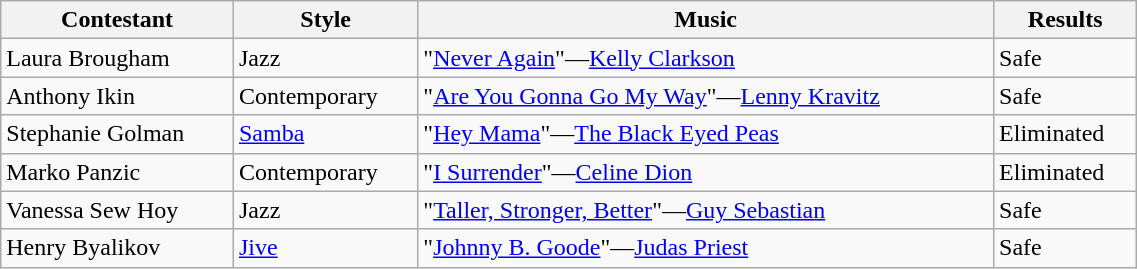<table class="wikitable" style="width:60%;">
<tr>
<th>Contestant</th>
<th>Style</th>
<th>Music</th>
<th>Results</th>
</tr>
<tr>
<td>Laura Brougham</td>
<td>Jazz</td>
<td>"<a href='#'>Never Again</a>"—<a href='#'>Kelly Clarkson</a></td>
<td>Safe</td>
</tr>
<tr>
<td>Anthony Ikin</td>
<td>Contemporary</td>
<td>"<a href='#'>Are You Gonna Go My Way</a>"—<a href='#'>Lenny Kravitz</a></td>
<td>Safe</td>
</tr>
<tr>
<td>Stephanie Golman</td>
<td><a href='#'>Samba</a></td>
<td>"<a href='#'>Hey Mama</a>"—<a href='#'>The Black Eyed Peas</a></td>
<td>Eliminated</td>
</tr>
<tr>
<td>Marko Panzic</td>
<td>Contemporary</td>
<td>"<a href='#'>I Surrender</a>"—<a href='#'>Celine Dion</a></td>
<td>Eliminated</td>
</tr>
<tr>
<td>Vanessa Sew Hoy</td>
<td>Jazz</td>
<td>"<a href='#'>Taller, Stronger, Better</a>"—<a href='#'>Guy Sebastian</a></td>
<td>Safe</td>
</tr>
<tr>
<td>Henry Byalikov</td>
<td><a href='#'>Jive</a></td>
<td>"<a href='#'>Johnny B. Goode</a>"—<a href='#'>Judas Priest</a></td>
<td>Safe</td>
</tr>
</table>
